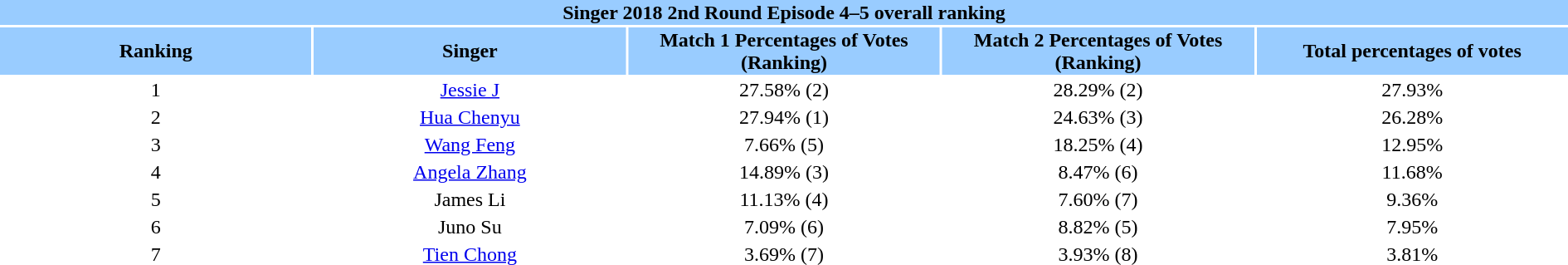<table width="100%" style="text-align:center">
<tr style="background:#99CCFF">
<td colspan="5"><div><strong>Singer 2018 2nd Round Episode 4–5 overall ranking</strong></div></td>
</tr>
<tr style="background:#99CCFF">
<td style="width:20%"><strong>Ranking</strong></td>
<td style="width:20%"><strong>Singer</strong></td>
<td style="width:20%"><strong>Match 1 Percentages of Votes (Ranking)</strong></td>
<td style="width:20%"><strong>Match 2 Percentages of Votes (Ranking)</strong></td>
<td style="width:20%"><strong>Total percentages of votes</strong></td>
</tr>
<tr>
<td>1</td>
<td><a href='#'>Jessie J</a></td>
<td>27.58% (2)</td>
<td>28.29% (2)</td>
<td>27.93%</td>
</tr>
<tr>
<td>2</td>
<td><a href='#'>Hua Chenyu</a></td>
<td>27.94% (1)</td>
<td>24.63% (3)</td>
<td>26.28%</td>
</tr>
<tr>
<td>3</td>
<td><a href='#'>Wang Feng</a></td>
<td>7.66% (5)</td>
<td>18.25% (4)</td>
<td>12.95%</td>
</tr>
<tr>
<td>4</td>
<td><a href='#'>Angela Zhang</a></td>
<td>14.89% (3)</td>
<td>8.47% (6)</td>
<td>11.68%</td>
</tr>
<tr>
<td>5</td>
<td>James Li</td>
<td>11.13% (4)</td>
<td>7.60% (7)</td>
<td>9.36%</td>
</tr>
<tr>
<td>6</td>
<td>Juno Su</td>
<td>7.09% (6)</td>
<td>8.82% (5)</td>
<td>7.95%</td>
</tr>
<tr>
<td>7</td>
<td><a href='#'>Tien Chong</a></td>
<td>3.69% (7)</td>
<td>3.93% (8)</td>
<td>3.81%</td>
</tr>
</table>
